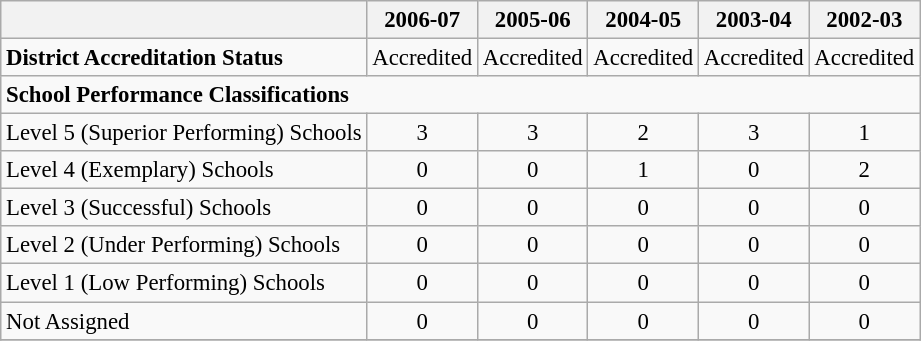<table class="wikitable" style="font-size: 95%;">
<tr>
<th></th>
<th>2006-07</th>
<th>2005-06</th>
<th>2004-05</th>
<th>2003-04</th>
<th>2002-03</th>
</tr>
<tr>
<td align="left"><strong>District Accreditation Status</strong></td>
<td align="center">Accredited</td>
<td align="center">Accredited</td>
<td align="center">Accredited</td>
<td align="center">Accredited</td>
<td align="center">Accredited</td>
</tr>
<tr>
<td align="left" colspan="6"><strong>School Performance Classifications</strong></td>
</tr>
<tr>
<td align="left">Level 5 (Superior Performing) Schools</td>
<td align="center">3</td>
<td align="center">3</td>
<td align="center">2</td>
<td align="center">3</td>
<td align="center">1</td>
</tr>
<tr>
<td align="left">Level 4 (Exemplary) Schools</td>
<td align="center">0</td>
<td align="center">0</td>
<td align="center">1</td>
<td align="center">0</td>
<td align="center">2</td>
</tr>
<tr>
<td align="left">Level 3 (Successful) Schools</td>
<td align="center">0</td>
<td align="center">0</td>
<td align="center">0</td>
<td align="center">0</td>
<td align="center">0</td>
</tr>
<tr>
<td align="left">Level 2 (Under Performing) Schools</td>
<td align="center">0</td>
<td align="center">0</td>
<td align="center">0</td>
<td align="center">0</td>
<td align="center">0</td>
</tr>
<tr>
<td align="left">Level 1 (Low Performing) Schools</td>
<td align="center">0</td>
<td align="center">0</td>
<td align="center">0</td>
<td align="center">0</td>
<td align="center">0</td>
</tr>
<tr>
<td align="left">Not Assigned</td>
<td align="center">0</td>
<td align="center">0</td>
<td align="center">0</td>
<td align="center">0</td>
<td align="center">0</td>
</tr>
<tr>
</tr>
</table>
